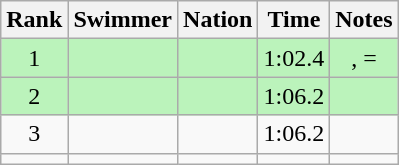<table class="wikitable sortable" style="text-align:center">
<tr>
<th>Rank</th>
<th>Swimmer</th>
<th>Nation</th>
<th>Time</th>
<th>Notes</th>
</tr>
<tr bgcolor=bbf3bb>
<td>1</td>
<td align=left></td>
<td align=left></td>
<td>1:02.4</td>
<td>, =</td>
</tr>
<tr bgcolor=bbf3bb>
<td>2</td>
<td align=left></td>
<td align=left></td>
<td>1:06.2</td>
<td></td>
</tr>
<tr>
<td>3</td>
<td align=left></td>
<td align=left></td>
<td>1:06.2</td>
<td></td>
</tr>
<tr>
<td></td>
<td align=left></td>
<td align=left></td>
<td></td>
<td></td>
</tr>
</table>
